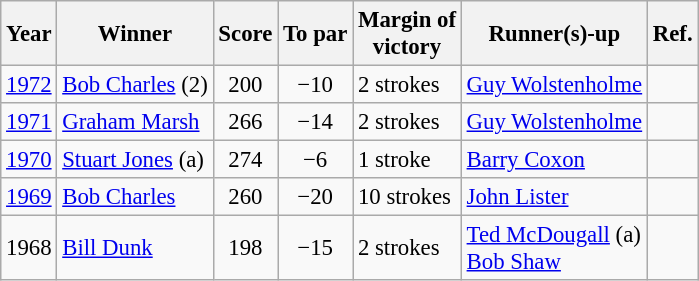<table class=wikitable style="font-size:95%">
<tr>
<th>Year</th>
<th>Winner</th>
<th>Score</th>
<th>To par</th>
<th>Margin of<br>victory</th>
<th>Runner(s)-up</th>
<th>Ref.</th>
</tr>
<tr>
<td><a href='#'>1972</a></td>
<td> <a href='#'>Bob Charles</a> (2)</td>
<td align="center">200</td>
<td align="center">−10</td>
<td>2 strokes</td>
<td> <a href='#'>Guy Wolstenholme</a></td>
<td></td>
</tr>
<tr>
<td><a href='#'>1971</a></td>
<td> <a href='#'>Graham Marsh</a></td>
<td align="center">266</td>
<td align=center>−14</td>
<td>2 strokes</td>
<td> <a href='#'>Guy Wolstenholme</a></td>
<td></td>
</tr>
<tr>
<td><a href='#'>1970</a></td>
<td> <a href='#'>Stuart Jones</a> (a)</td>
<td align="center">274</td>
<td align=center>−6</td>
<td>1 stroke</td>
<td> <a href='#'>Barry Coxon</a></td>
<td></td>
</tr>
<tr>
<td><a href='#'>1969</a></td>
<td> <a href='#'>Bob Charles</a></td>
<td align="center">260</td>
<td align=center>−20</td>
<td>10 strokes</td>
<td> <a href='#'>John Lister</a></td>
<td></td>
</tr>
<tr>
<td>1968</td>
<td> <a href='#'>Bill Dunk</a></td>
<td align="center">198</td>
<td align="center">−15</td>
<td>2 strokes</td>
<td> <a href='#'>Ted McDougall</a> (a)<br> <a href='#'>Bob Shaw</a></td>
<td></td>
</tr>
</table>
